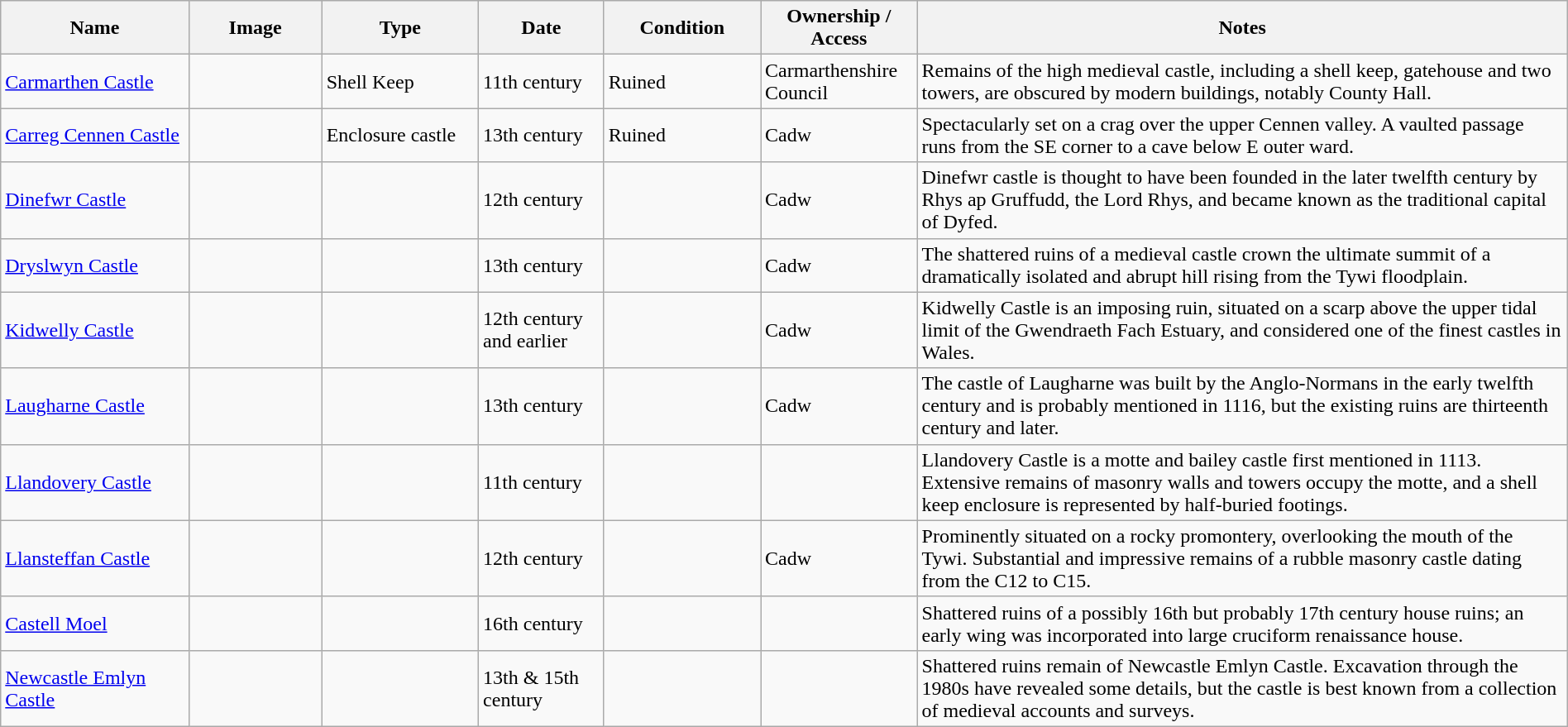<table class="wikitable sortable" width="100%">
<tr>
<th width="12%">Name</th>
<th class="unsortable" width="100">Image</th>
<th width="10%">Type</th>
<th width="8%">Date</th>
<th width="10%">Condition</th>
<th width="10%">Ownership / Access</th>
<th class="unsortable">Notes</th>
</tr>
<tr>
<td><a href='#'>Carmarthen Castle</a></td>
<td></td>
<td>Shell Keep</td>
<td>11th century</td>
<td>Ruined</td>
<td>Carmarthenshire Council</td>
<td>Remains of the high medieval castle, including a shell keep, gatehouse and two towers, are obscured by modern buildings, notably County Hall.</td>
</tr>
<tr>
<td><a href='#'>Carreg Cennen Castle</a></td>
<td></td>
<td>Enclosure castle</td>
<td>13th century</td>
<td>Ruined</td>
<td>Cadw</td>
<td>Spectacularly set on a crag over the upper Cennen valley. A vaulted passage runs from the SE corner to a cave below E outer ward.</td>
</tr>
<tr>
<td><a href='#'>Dinefwr Castle</a></td>
<td></td>
<td></td>
<td>12th century</td>
<td></td>
<td>Cadw</td>
<td>Dinefwr castle is thought to have been founded in the later twelfth century by Rhys ap Gruffudd, the Lord Rhys, and became known as the traditional capital of Dyfed.</td>
</tr>
<tr>
<td><a href='#'>Dryslwyn Castle</a></td>
<td></td>
<td></td>
<td>13th century</td>
<td></td>
<td>Cadw</td>
<td>The shattered ruins of a medieval castle crown the ultimate summit of a dramatically isolated and abrupt hill rising from the Tywi floodplain.</td>
</tr>
<tr>
<td><a href='#'>Kidwelly Castle</a></td>
<td></td>
<td></td>
<td>12th century and earlier</td>
<td></td>
<td>Cadw</td>
<td>Kidwelly Castle is an imposing ruin, situated on a scarp above the upper tidal limit of the Gwendraeth Fach Estuary, and considered one of the finest castles in Wales.</td>
</tr>
<tr>
<td><a href='#'>Laugharne Castle</a></td>
<td></td>
<td></td>
<td>13th century</td>
<td></td>
<td>Cadw</td>
<td>The castle of Laugharne was built by the Anglo-Normans in the early twelfth century and is probably mentioned in 1116, but the existing ruins are thirteenth century and later.</td>
</tr>
<tr>
<td><a href='#'>Llandovery Castle</a></td>
<td></td>
<td></td>
<td>11th century</td>
<td></td>
<td></td>
<td>Llandovery Castle is a motte and bailey castle first mentioned in 1113. Extensive remains of masonry walls and towers occupy the motte, and a shell keep enclosure is represented by half-buried footings.</td>
</tr>
<tr>
<td><a href='#'>Llansteffan Castle</a></td>
<td></td>
<td></td>
<td>12th century</td>
<td></td>
<td>Cadw</td>
<td>Prominently situated on a rocky promontery, overlooking the mouth of the Tywi. Substantial and impressive remains of a rubble masonry castle dating from the C12 to C15.</td>
</tr>
<tr>
<td><a href='#'>Castell Moel</a></td>
<td></td>
<td></td>
<td>16th century</td>
<td></td>
<td></td>
<td>Shattered ruins of a possibly 16th but probably 17th century house ruins; an early wing was incorporated into large cruciform renaissance house.</td>
</tr>
<tr>
<td><a href='#'>Newcastle Emlyn Castle</a></td>
<td></td>
<td></td>
<td>13th & 15th century</td>
<td></td>
<td></td>
<td>Shattered ruins remain of Newcastle Emlyn Castle. Excavation through the 1980s have revealed some details, but the castle is best known from a collection of medieval accounts and surveys.</td>
</tr>
</table>
